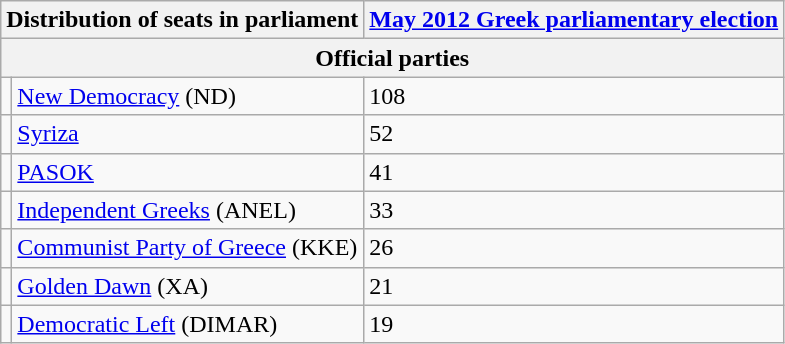<table class=wikitable>
<tr>
<th colspan=2>Distribution of seats in parliament</th>
<th><a href='#'>May 2012 Greek parliamentary election</a></th>
</tr>
<tr>
<th colspan=4>Official parties</th>
</tr>
<tr>
<td></td>
<td><a href='#'>New Democracy</a> (ND)</td>
<td>108</td>
</tr>
<tr>
<td></td>
<td><a href='#'>Syriza</a></td>
<td>52</td>
</tr>
<tr>
<td></td>
<td><a href='#'>PASOK</a></td>
<td>41</td>
</tr>
<tr>
<td></td>
<td><a href='#'>Independent Greeks</a> (ANEL)</td>
<td>33</td>
</tr>
<tr>
<td></td>
<td><a href='#'>Communist Party of Greece</a> (KKE)</td>
<td>26</td>
</tr>
<tr>
<td></td>
<td><a href='#'>Golden Dawn</a> (XA)</td>
<td>21</td>
</tr>
<tr>
<td></td>
<td><a href='#'>Democratic Left</a> (DIMAR)</td>
<td>19</td>
</tr>
</table>
